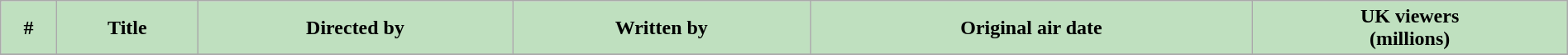<table class="wikitable plainrowheaders" width="100%" style="background:#FFFFFF;">
<tr>
<th style="background: #bfe0bf;">#</th>
<th style="background: #bfe0bf;">Title</th>
<th style="background: #bfe0bf;">Directed by</th>
<th style="background: #bfe0bf;">Written by</th>
<th style="background: #bfe0bf;">Original air date</th>
<th style="background: #bfe0bf;">UK viewers<br>(millions)</th>
</tr>
<tr>
</tr>
</table>
